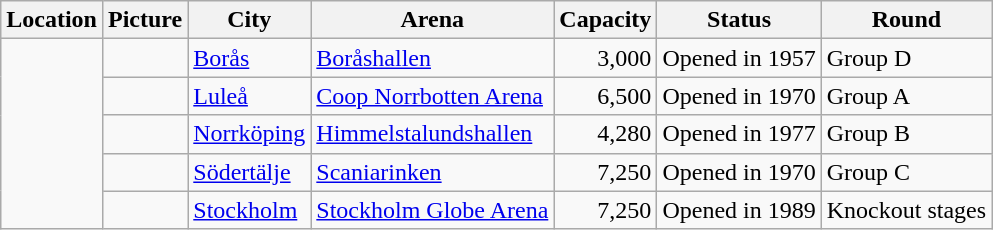<table class="wikitable sortable">
<tr>
<th>Location</th>
<th>Picture</th>
<th>City</th>
<th>Arena</th>
<th style="text-align:right;">Capacity</th>
<th>Status</th>
<th>Round</th>
</tr>
<tr>
<td rowspan=5></td>
<td></td>
<td><a href='#'>Borås</a></td>
<td><a href='#'>Boråshallen</a></td>
<td style="text-align:right;">3,000</td>
<td>Opened in 1957</td>
<td>Group D</td>
</tr>
<tr>
<td></td>
<td><a href='#'>Luleå</a></td>
<td><a href='#'>Coop Norrbotten Arena</a></td>
<td style="text-align:right;">6,500</td>
<td>Opened in 1970</td>
<td>Group A</td>
</tr>
<tr>
<td></td>
<td><a href='#'>Norrköping</a></td>
<td><a href='#'>Himmelstalundshallen</a></td>
<td style="text-align:right;">4,280</td>
<td>Opened in 1977</td>
<td>Group B</td>
</tr>
<tr>
<td></td>
<td><a href='#'>Södertälje</a></td>
<td><a href='#'>Scaniarinken</a></td>
<td style="text-align:right;">7,250</td>
<td>Opened in 1970</td>
<td>Group C</td>
</tr>
<tr>
<td></td>
<td><a href='#'>Stockholm</a></td>
<td><a href='#'>Stockholm Globe Arena</a></td>
<td style="text-align:right;">7,250</td>
<td>Opened in 1989</td>
<td>Knockout stages</td>
</tr>
</table>
